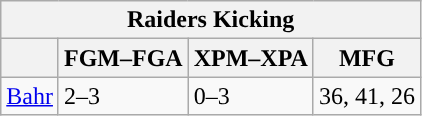<table class="wikitable">
<tr>
<th colspan="4">Raiders Kicking</th>
</tr>
<tr>
<th></th>
<th>FGM–FGA</th>
<th>XPM–XPA</th>
<th>MFG</th>
</tr>
<tr>
<td><a href='#'>Bahr</a></td>
<td>2–3</td>
<td>0–3</td>
<td>36, 41, 26</td>
</tr>
</table>
